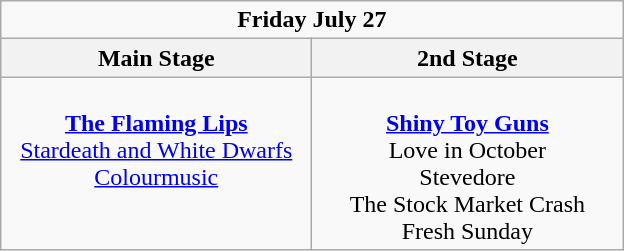<table class="wikitable">
<tr>
<td colspan="3" style="text-align:center;"><strong>Friday July 27</strong></td>
</tr>
<tr>
<th>Main Stage</th>
<th>2nd Stage</th>
</tr>
<tr>
<td style="text-align:center; vertical-align:top; width:200px;"><br><strong><a href='#'>The Flaming Lips</a></strong><br>
<a href='#'>Stardeath and White Dwarfs</a> <br>
<a href='#'>Colourmusic</a> <br></td>
<td style="text-align:center; vertical-align:top; width:200px;"><br><strong><a href='#'>Shiny Toy Guns</a></strong><br>
Love in October <br>
Stevedore <br>
The Stock Market Crash <br>
Fresh Sunday <br></td>
</tr>
</table>
